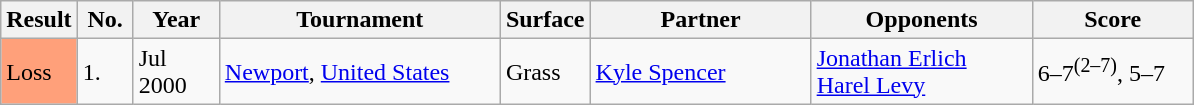<table class="sortable wikitable">
<tr>
<th width=40>Result</th>
<th width=30>No.</th>
<th width=50>Year</th>
<th width=180>Tournament</th>
<th width=50>Surface</th>
<th width=140>Partner</th>
<th width=140>Opponents</th>
<th width=100>Score</th>
</tr>
<tr>
<td style="background:#ffa07a;">Loss</td>
<td>1.</td>
<td>Jul 2000</td>
<td><a href='#'>Newport</a>, <a href='#'>United States</a></td>
<td>Grass</td>
<td> <a href='#'>Kyle Spencer</a></td>
<td> <a href='#'>Jonathan Erlich</a><br> <a href='#'>Harel Levy</a></td>
<td>6–7<sup>(2–7)</sup>, 5–7</td>
</tr>
</table>
